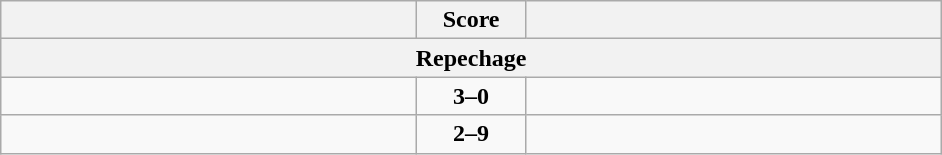<table class="wikitable" style="text-align: left;">
<tr>
<th align="right" width="270"></th>
<th width="65">Score</th>
<th align="left" width="270"></th>
</tr>
<tr>
<th colspan="3">Repechage</th>
</tr>
<tr>
<td><strong></strong></td>
<td align=center><strong>3–0</strong></td>
<td></td>
</tr>
<tr>
<td></td>
<td align=center><strong>2–9</strong></td>
<td><strong></strong></td>
</tr>
</table>
